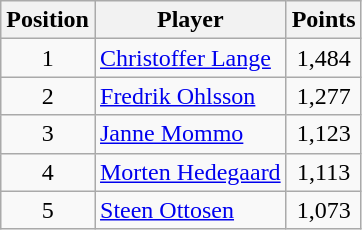<table class=wikitable>
<tr>
<th>Position</th>
<th>Player</th>
<th>Points</th>
</tr>
<tr>
<td align=center>1</td>
<td> <a href='#'>Christoffer Lange</a></td>
<td align=center>1,484</td>
</tr>
<tr>
<td align=center>2</td>
<td> <a href='#'>Fredrik Ohlsson</a></td>
<td align=center>1,277</td>
</tr>
<tr>
<td align=center>3</td>
<td> <a href='#'>Janne Mommo</a></td>
<td align=center>1,123</td>
</tr>
<tr>
<td align=center>4</td>
<td> <a href='#'>Morten Hedegaard</a></td>
<td align=center>1,113</td>
</tr>
<tr>
<td align=center>5</td>
<td> <a href='#'>Steen Ottosen</a></td>
<td align=center>1,073</td>
</tr>
</table>
